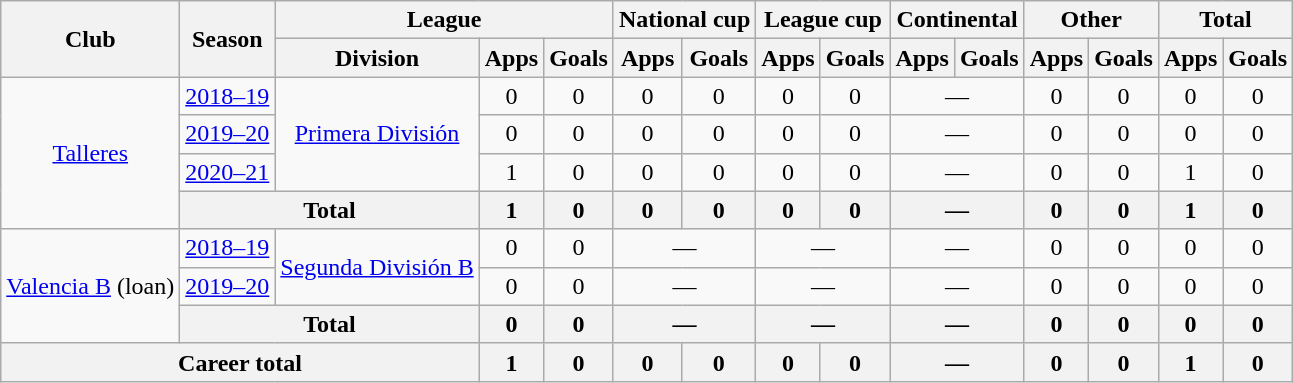<table class="wikitable" style="text-align:center">
<tr>
<th rowspan="2">Club</th>
<th rowspan="2">Season</th>
<th colspan="3">League</th>
<th colspan="2">National cup</th>
<th colspan="2">League cup</th>
<th colspan="2">Continental</th>
<th colspan="2">Other</th>
<th colspan="2">Total</th>
</tr>
<tr>
<th>Division</th>
<th>Apps</th>
<th>Goals</th>
<th>Apps</th>
<th>Goals</th>
<th>Apps</th>
<th>Goals</th>
<th>Apps</th>
<th>Goals</th>
<th>Apps</th>
<th>Goals</th>
<th>Apps</th>
<th>Goals</th>
</tr>
<tr>
<td rowspan="4"><a href='#'>Talleres</a></td>
<td><a href='#'>2018–19</a></td>
<td rowspan="3"><a href='#'>Primera División</a></td>
<td>0</td>
<td>0</td>
<td>0</td>
<td>0</td>
<td>0</td>
<td>0</td>
<td colspan="2">—</td>
<td>0</td>
<td>0</td>
<td>0</td>
<td>0</td>
</tr>
<tr>
<td><a href='#'>2019–20</a></td>
<td>0</td>
<td>0</td>
<td>0</td>
<td>0</td>
<td>0</td>
<td>0</td>
<td colspan="2">—</td>
<td>0</td>
<td>0</td>
<td>0</td>
<td>0</td>
</tr>
<tr>
<td><a href='#'>2020–21</a></td>
<td>1</td>
<td>0</td>
<td>0</td>
<td>0</td>
<td>0</td>
<td>0</td>
<td colspan="2">—</td>
<td>0</td>
<td>0</td>
<td>1</td>
<td>0</td>
</tr>
<tr>
<th colspan="2">Total</th>
<th>1</th>
<th>0</th>
<th>0</th>
<th>0</th>
<th>0</th>
<th>0</th>
<th colspan="2">—</th>
<th>0</th>
<th>0</th>
<th>1</th>
<th>0</th>
</tr>
<tr>
<td rowspan="3"><a href='#'>Valencia B</a> (loan)</td>
<td><a href='#'>2018–19</a></td>
<td rowspan="2"><a href='#'>Segunda División B</a></td>
<td>0</td>
<td>0</td>
<td colspan="2">—</td>
<td colspan="2">—</td>
<td colspan="2">—</td>
<td>0</td>
<td>0</td>
<td>0</td>
<td>0</td>
</tr>
<tr>
<td><a href='#'>2019–20</a></td>
<td>0</td>
<td>0</td>
<td colspan="2">—</td>
<td colspan="2">—</td>
<td colspan="2">—</td>
<td>0</td>
<td>0</td>
<td>0</td>
<td>0</td>
</tr>
<tr>
<th colspan="2">Total</th>
<th>0</th>
<th>0</th>
<th colspan="2">—</th>
<th colspan="2">—</th>
<th colspan="2">—</th>
<th>0</th>
<th>0</th>
<th>0</th>
<th>0</th>
</tr>
<tr>
<th colspan="3">Career total</th>
<th>1</th>
<th>0</th>
<th>0</th>
<th>0</th>
<th>0</th>
<th>0</th>
<th colspan="2">—</th>
<th>0</th>
<th>0</th>
<th>1</th>
<th>0</th>
</tr>
</table>
